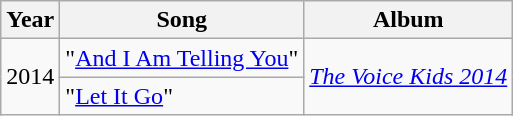<table class="wikitable">
<tr>
<th>Year</th>
<th>Song</th>
<th>Album</th>
</tr>
<tr>
<td rowspan=2>2014</td>
<td>"<a href='#'>And I Am Telling You</a>"</td>
<td rowspan=2><em><a href='#'>The Voice Kids 2014</a></em></td>
</tr>
<tr>
<td>"<a href='#'>Let It Go</a>"</td>
</tr>
</table>
